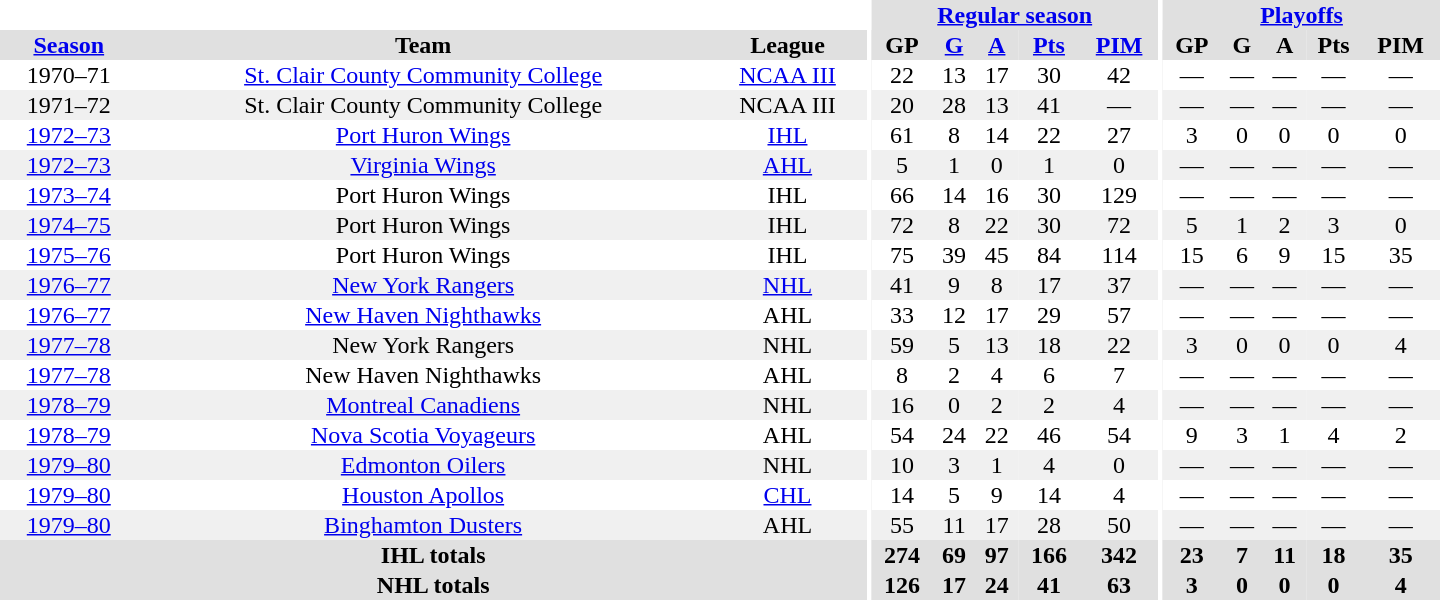<table border="0" cellpadding="1" cellspacing="0" style="text-align:center; width:60em">
<tr bgcolor="#e0e0e0">
<th colspan="3" bgcolor="#ffffff"></th>
<th rowspan="100" bgcolor="#ffffff"></th>
<th colspan="5"><a href='#'>Regular season</a></th>
<th rowspan="100" bgcolor="#ffffff"></th>
<th colspan="5"><a href='#'>Playoffs</a></th>
</tr>
<tr bgcolor="#e0e0e0">
<th><a href='#'>Season</a></th>
<th>Team</th>
<th>League</th>
<th>GP</th>
<th><a href='#'>G</a></th>
<th><a href='#'>A</a></th>
<th><a href='#'>Pts</a></th>
<th><a href='#'>PIM</a></th>
<th>GP</th>
<th>G</th>
<th>A</th>
<th>Pts</th>
<th>PIM</th>
</tr>
<tr>
<td>1970–71</td>
<td><a href='#'>St. Clair County Community College</a></td>
<td><a href='#'>NCAA III</a></td>
<td>22</td>
<td>13</td>
<td>17</td>
<td>30</td>
<td>42</td>
<td>—</td>
<td>—</td>
<td>—</td>
<td>—</td>
<td>—</td>
</tr>
<tr bgcolor="#f0f0f0">
<td>1971–72</td>
<td>St. Clair County Community College</td>
<td>NCAA III</td>
<td>20</td>
<td>28</td>
<td>13</td>
<td>41</td>
<td>—</td>
<td>—</td>
<td>—</td>
<td>—</td>
<td>—</td>
<td>—</td>
</tr>
<tr>
<td><a href='#'>1972–73</a></td>
<td><a href='#'>Port Huron Wings</a></td>
<td><a href='#'>IHL</a></td>
<td>61</td>
<td>8</td>
<td>14</td>
<td>22</td>
<td>27</td>
<td>3</td>
<td>0</td>
<td>0</td>
<td>0</td>
<td>0</td>
</tr>
<tr bgcolor="#f0f0f0">
<td><a href='#'>1972–73</a></td>
<td><a href='#'>Virginia Wings</a></td>
<td><a href='#'>AHL</a></td>
<td>5</td>
<td>1</td>
<td>0</td>
<td>1</td>
<td>0</td>
<td>—</td>
<td>—</td>
<td>—</td>
<td>—</td>
<td>—</td>
</tr>
<tr>
<td><a href='#'>1973–74</a></td>
<td>Port Huron Wings</td>
<td>IHL</td>
<td>66</td>
<td>14</td>
<td>16</td>
<td>30</td>
<td>129</td>
<td>—</td>
<td>—</td>
<td>—</td>
<td>—</td>
<td>—</td>
</tr>
<tr bgcolor="#f0f0f0">
<td><a href='#'>1974–75</a></td>
<td>Port Huron Wings</td>
<td>IHL</td>
<td>72</td>
<td>8</td>
<td>22</td>
<td>30</td>
<td>72</td>
<td>5</td>
<td>1</td>
<td>2</td>
<td>3</td>
<td>0</td>
</tr>
<tr>
<td><a href='#'>1975–76</a></td>
<td>Port Huron Wings</td>
<td>IHL</td>
<td>75</td>
<td>39</td>
<td>45</td>
<td>84</td>
<td>114</td>
<td>15</td>
<td>6</td>
<td>9</td>
<td>15</td>
<td>35</td>
</tr>
<tr bgcolor="#f0f0f0">
<td><a href='#'>1976–77</a></td>
<td><a href='#'>New York Rangers</a></td>
<td><a href='#'>NHL</a></td>
<td>41</td>
<td>9</td>
<td>8</td>
<td>17</td>
<td>37</td>
<td>—</td>
<td>—</td>
<td>—</td>
<td>—</td>
<td>—</td>
</tr>
<tr>
<td><a href='#'>1976–77</a></td>
<td><a href='#'>New Haven Nighthawks</a></td>
<td>AHL</td>
<td>33</td>
<td>12</td>
<td>17</td>
<td>29</td>
<td>57</td>
<td>—</td>
<td>—</td>
<td>—</td>
<td>—</td>
<td>—</td>
</tr>
<tr bgcolor="#f0f0f0">
<td><a href='#'>1977–78</a></td>
<td>New York Rangers</td>
<td>NHL</td>
<td>59</td>
<td>5</td>
<td>13</td>
<td>18</td>
<td>22</td>
<td>3</td>
<td>0</td>
<td>0</td>
<td>0</td>
<td>4</td>
</tr>
<tr>
<td><a href='#'>1977–78</a></td>
<td>New Haven Nighthawks</td>
<td>AHL</td>
<td>8</td>
<td>2</td>
<td>4</td>
<td>6</td>
<td>7</td>
<td>—</td>
<td>—</td>
<td>—</td>
<td>—</td>
<td>—</td>
</tr>
<tr bgcolor="#f0f0f0">
<td><a href='#'>1978–79</a></td>
<td><a href='#'>Montreal Canadiens</a></td>
<td>NHL</td>
<td>16</td>
<td>0</td>
<td>2</td>
<td>2</td>
<td>4</td>
<td>—</td>
<td>—</td>
<td>—</td>
<td>—</td>
<td>—</td>
</tr>
<tr>
<td><a href='#'>1978–79</a></td>
<td><a href='#'>Nova Scotia Voyageurs</a></td>
<td>AHL</td>
<td>54</td>
<td>24</td>
<td>22</td>
<td>46</td>
<td>54</td>
<td>9</td>
<td>3</td>
<td>1</td>
<td>4</td>
<td>2</td>
</tr>
<tr bgcolor="#f0f0f0">
<td><a href='#'>1979–80</a></td>
<td><a href='#'>Edmonton Oilers</a></td>
<td>NHL</td>
<td>10</td>
<td>3</td>
<td>1</td>
<td>4</td>
<td>0</td>
<td>—</td>
<td>—</td>
<td>—</td>
<td>—</td>
<td>—</td>
</tr>
<tr>
<td><a href='#'>1979–80</a></td>
<td><a href='#'>Houston Apollos</a></td>
<td><a href='#'>CHL</a></td>
<td>14</td>
<td>5</td>
<td>9</td>
<td>14</td>
<td>4</td>
<td>—</td>
<td>—</td>
<td>—</td>
<td>—</td>
<td>—</td>
</tr>
<tr bgcolor="#f0f0f0">
<td><a href='#'>1979–80</a></td>
<td><a href='#'>Binghamton Dusters</a></td>
<td>AHL</td>
<td>55</td>
<td>11</td>
<td>17</td>
<td>28</td>
<td>50</td>
<td>—</td>
<td>—</td>
<td>—</td>
<td>—</td>
<td>—</td>
</tr>
<tr bgcolor="#e0e0e0">
<th colspan="3">IHL totals</th>
<th>274</th>
<th>69</th>
<th>97</th>
<th>166</th>
<th>342</th>
<th>23</th>
<th>7</th>
<th>11</th>
<th>18</th>
<th>35</th>
</tr>
<tr bgcolor="#e0e0e0">
<th colspan="3">NHL totals</th>
<th>126</th>
<th>17</th>
<th>24</th>
<th>41</th>
<th>63</th>
<th>3</th>
<th>0</th>
<th>0</th>
<th>0</th>
<th>4</th>
</tr>
</table>
